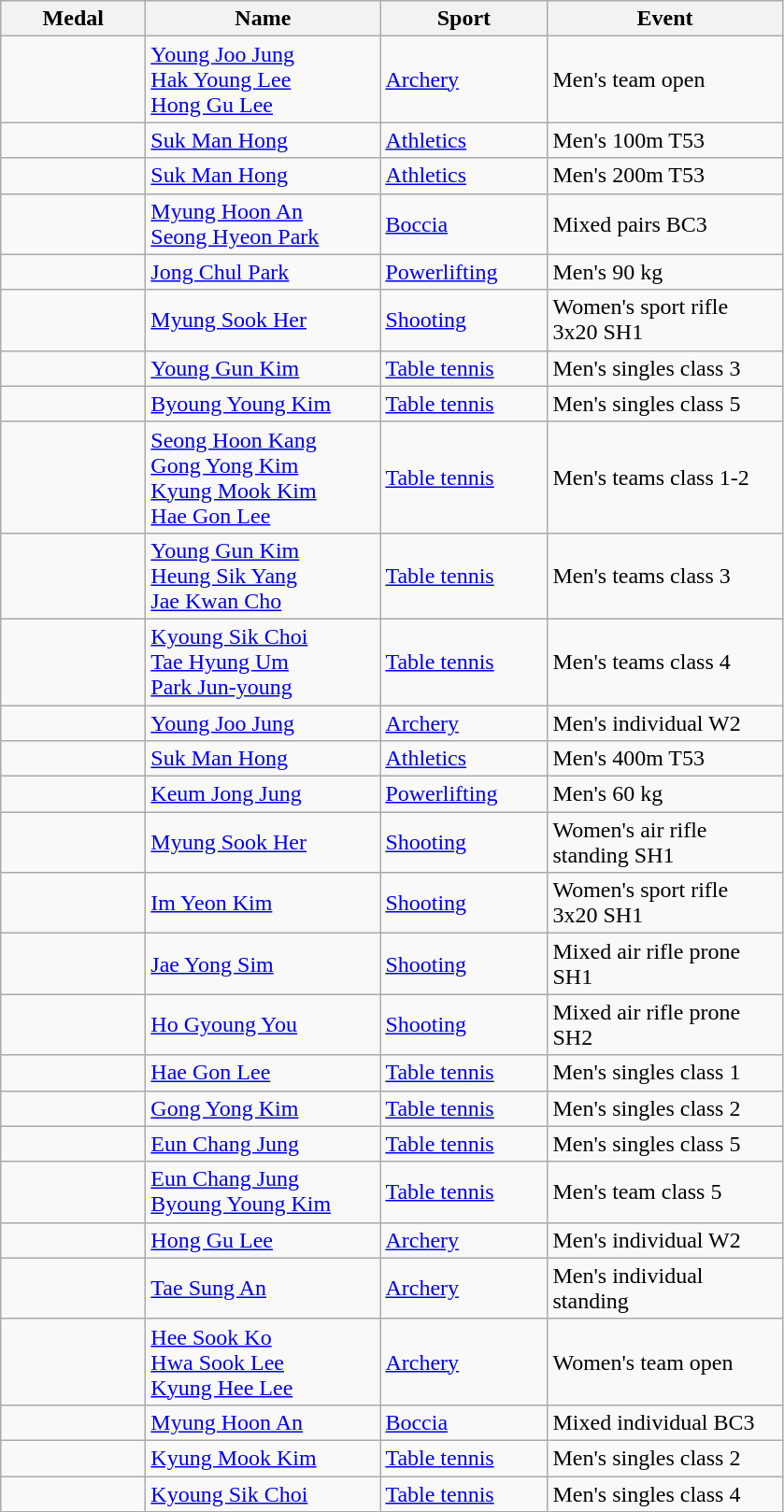<table class="wikitable">
<tr>
<th style="width:6em">Medal</th>
<th style="width:10em">Name</th>
<th style="width:7em">Sport</th>
<th style="width:10em">Event</th>
</tr>
<tr>
<td></td>
<td><a href='#'>Young Joo Jung</a><br> <a href='#'>Hak Young Lee</a><br> <a href='#'>Hong Gu Lee</a></td>
<td><a href='#'>Archery</a></td>
<td>Men's team open</td>
</tr>
<tr>
<td></td>
<td><a href='#'>Suk Man Hong</a></td>
<td><a href='#'>Athletics</a></td>
<td>Men's 100m T53</td>
</tr>
<tr>
<td></td>
<td><a href='#'>Suk Man Hong</a></td>
<td><a href='#'>Athletics</a></td>
<td>Men's 200m T53</td>
</tr>
<tr>
<td></td>
<td><a href='#'>Myung Hoon An</a><br> <a href='#'>Seong Hyeon Park</a></td>
<td><a href='#'>Boccia</a></td>
<td>Mixed pairs BC3</td>
</tr>
<tr>
<td></td>
<td><a href='#'>Jong Chul Park</a></td>
<td><a href='#'>Powerlifting</a></td>
<td>Men's 90 kg</td>
</tr>
<tr>
<td></td>
<td><a href='#'>Myung Sook Her</a></td>
<td><a href='#'>Shooting</a></td>
<td>Women's sport rifle 3x20 SH1</td>
</tr>
<tr>
<td></td>
<td><a href='#'>Young Gun Kim</a></td>
<td><a href='#'>Table tennis</a></td>
<td>Men's singles class 3</td>
</tr>
<tr>
<td></td>
<td><a href='#'>Byoung Young Kim</a></td>
<td><a href='#'>Table tennis</a></td>
<td>Men's singles class 5</td>
</tr>
<tr>
<td></td>
<td><a href='#'>Seong Hoon Kang</a><br> <a href='#'>Gong Yong Kim</a><br> <a href='#'>Kyung Mook Kim</a><br> <a href='#'>Hae Gon Lee</a></td>
<td><a href='#'>Table tennis</a></td>
<td>Men's teams class 1-2</td>
</tr>
<tr>
<td></td>
<td><a href='#'>Young Gun Kim</a><br> <a href='#'>Heung Sik Yang</a><br> <a href='#'>Jae Kwan Cho</a></td>
<td><a href='#'>Table tennis</a></td>
<td>Men's teams class 3</td>
</tr>
<tr>
<td></td>
<td><a href='#'>Kyoung Sik Choi</a><br> <a href='#'>Tae Hyung Um</a><br> <a href='#'>Park Jun-young</a></td>
<td><a href='#'>Table tennis</a></td>
<td>Men's teams class 4</td>
</tr>
<tr>
<td></td>
<td><a href='#'>Young Joo Jung</a></td>
<td><a href='#'>Archery</a></td>
<td>Men's individual W2</td>
</tr>
<tr>
<td></td>
<td><a href='#'>Suk Man Hong</a></td>
<td><a href='#'>Athletics</a></td>
<td>Men's 400m T53</td>
</tr>
<tr>
<td></td>
<td><a href='#'>Keum Jong Jung</a></td>
<td><a href='#'>Powerlifting</a></td>
<td>Men's 60 kg</td>
</tr>
<tr>
<td></td>
<td><a href='#'>Myung Sook Her</a></td>
<td><a href='#'>Shooting</a></td>
<td>Women's air rifle standing SH1</td>
</tr>
<tr>
<td></td>
<td><a href='#'>Im Yeon Kim</a></td>
<td><a href='#'>Shooting</a></td>
<td>Women's sport rifle 3x20 SH1</td>
</tr>
<tr>
<td></td>
<td><a href='#'>Jae Yong Sim</a></td>
<td><a href='#'>Shooting</a></td>
<td>Mixed air rifle prone SH1</td>
</tr>
<tr>
<td></td>
<td><a href='#'>Ho Gyoung You</a></td>
<td><a href='#'>Shooting</a></td>
<td>Mixed air rifle prone SH2</td>
</tr>
<tr>
<td></td>
<td><a href='#'>Hae Gon Lee</a></td>
<td><a href='#'>Table tennis</a></td>
<td>Men's singles class 1</td>
</tr>
<tr>
<td></td>
<td><a href='#'>Gong Yong Kim</a></td>
<td><a href='#'>Table tennis</a></td>
<td>Men's singles class 2</td>
</tr>
<tr>
<td></td>
<td><a href='#'>Eun Chang Jung</a></td>
<td><a href='#'>Table tennis</a></td>
<td>Men's singles class 5</td>
</tr>
<tr>
<td></td>
<td><a href='#'>Eun Chang Jung</a><br> <a href='#'>Byoung Young Kim</a></td>
<td><a href='#'>Table tennis</a></td>
<td>Men's team class 5</td>
</tr>
<tr>
<td></td>
<td><a href='#'>Hong Gu Lee</a></td>
<td><a href='#'>Archery</a></td>
<td>Men's individual W2</td>
</tr>
<tr>
<td></td>
<td><a href='#'>Tae Sung An</a></td>
<td><a href='#'>Archery</a></td>
<td>Men's individual standing</td>
</tr>
<tr>
<td></td>
<td><a href='#'>Hee Sook Ko</a><br> <a href='#'>Hwa Sook Lee</a><br> <a href='#'>Kyung Hee Lee</a></td>
<td><a href='#'>Archery</a></td>
<td>Women's team open</td>
</tr>
<tr>
<td></td>
<td><a href='#'>Myung Hoon An</a></td>
<td><a href='#'>Boccia</a></td>
<td>Mixed individual BC3</td>
</tr>
<tr>
<td></td>
<td><a href='#'>Kyung Mook Kim</a></td>
<td><a href='#'>Table tennis</a></td>
<td>Men's singles class 2</td>
</tr>
<tr>
<td></td>
<td><a href='#'>Kyoung Sik Choi</a></td>
<td><a href='#'>Table tennis</a></td>
<td>Men's singles class 4</td>
</tr>
</table>
